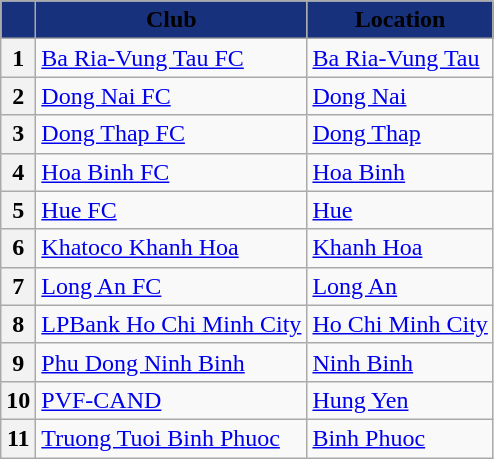<table class="wikitable sortable" style="text-align:left">
<tr>
<th style="background:#17317c;"></th>
<th style="background:#17317c;"><span>Club</span></th>
<th style="background:#17317c;"><span>Location</span></th>
</tr>
<tr>
<th>1</th>
<td><a href='#'>Ba Ria-Vung Tau  FC</a></td>
<td><a href='#'>Ba Ria-Vung Tau</a></td>
</tr>
<tr>
<th>2</th>
<td><a href='#'>Dong Nai FC</a></td>
<td><a href='#'>Dong Nai</a></td>
</tr>
<tr>
<th>3</th>
<td><a href='#'>Dong Thap FC</a></td>
<td><a href='#'>Dong Thap</a></td>
</tr>
<tr>
<th>4</th>
<td><a href='#'>Hoa Binh FC</a></td>
<td><a href='#'>Hoa Binh</a></td>
</tr>
<tr>
<th>5</th>
<td><a href='#'>Hue FC</a></td>
<td><a href='#'>Hue</a></td>
</tr>
<tr>
<th>6</th>
<td><a href='#'>Khatoco Khanh Hoa</a></td>
<td><a href='#'>Khanh Hoa</a></td>
</tr>
<tr>
<th>7</th>
<td><a href='#'>Long An FC</a></td>
<td><a href='#'>Long An</a></td>
</tr>
<tr>
<th>8</th>
<td><a href='#'>LPBank Ho Chi Minh City</a></td>
<td><a href='#'>Ho Chi Minh City</a></td>
</tr>
<tr>
<th>9</th>
<td><a href='#'>Phu Dong Ninh Binh</a></td>
<td><a href='#'>Ninh Binh</a></td>
</tr>
<tr>
<th>10</th>
<td><a href='#'>PVF-CAND</a></td>
<td><a href='#'>Hung Yen</a></td>
</tr>
<tr>
<th>11</th>
<td><a href='#'>Truong Tuoi Binh Phuoc</a></td>
<td><a href='#'>Binh Phuoc</a></td>
</tr>
</table>
